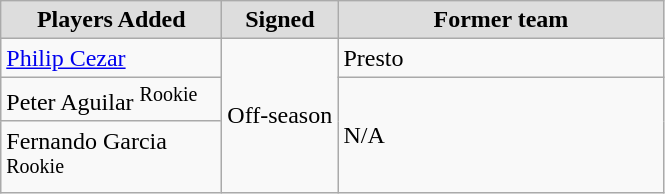<table class="wikitable sortable sortable">
<tr align="center" bgcolor="#dddddd">
<td style="width:140px"><strong>Players Added</strong></td>
<td style="width:70px"><strong>Signed</strong></td>
<td style="width:210px"><strong>Former team</strong></td>
</tr>
<tr>
<td><a href='#'>Philip Cezar</a></td>
<td rowspan="3">Off-season</td>
<td>Presto</td>
</tr>
<tr>
<td>Peter Aguilar <sup>Rookie</sup></td>
<td rowspan="2">N/A</td>
</tr>
<tr>
<td>Fernando Garcia <sup>Rookie</sup></td>
</tr>
</table>
